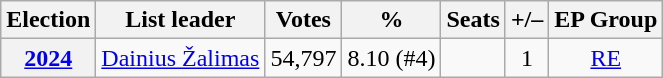<table class=wikitable style="text-align: center;">
<tr>
<th>Election</th>
<th>List leader</th>
<th>Votes</th>
<th>%</th>
<th>Seats</th>
<th>+/–</th>
<th>EP Group</th>
</tr>
<tr>
<th><a href='#'>2024</a></th>
<td><a href='#'>Dainius Žalimas</a></td>
<td>54,797</td>
<td>8.10 (#4)</td>
<td></td>
<td> 1</td>
<td><a href='#'>RE</a></td>
</tr>
</table>
